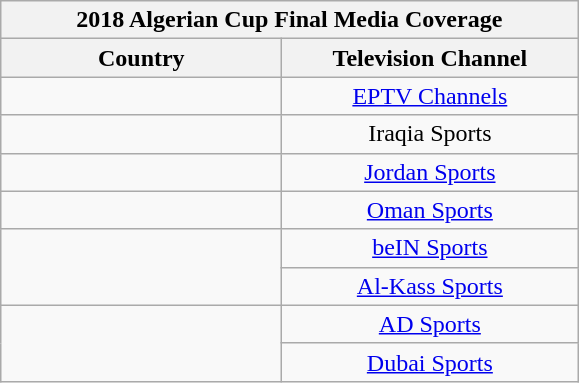<table class="wikitable" align="center">
<tr>
<th colspan=2>2018 Algerian Cup Final Media Coverage</th>
</tr>
<tr>
<th style="width:180px;">Country</th>
<th style="width:190px;">Television Channel</th>
</tr>
<tr>
<td rowspan=1></td>
<td align=Center><a href='#'>EPTV Channels</a></td>
</tr>
<tr>
<td></td>
<td align=Center>Iraqia Sports</td>
</tr>
<tr>
<td></td>
<td align=Center><a href='#'>Jordan Sports</a></td>
</tr>
<tr>
<td></td>
<td align=Center><a href='#'>Oman Sports</a></td>
</tr>
<tr>
<td rowspan=2></td>
<td align=Center><a href='#'>beIN Sports</a></td>
</tr>
<tr>
<td align=Center><a href='#'>Al-Kass Sports</a></td>
</tr>
<tr>
<td rowspan=2></td>
<td align=Center><a href='#'>AD Sports</a></td>
</tr>
<tr>
<td align=Center><a href='#'>Dubai Sports</a></td>
</tr>
</table>
